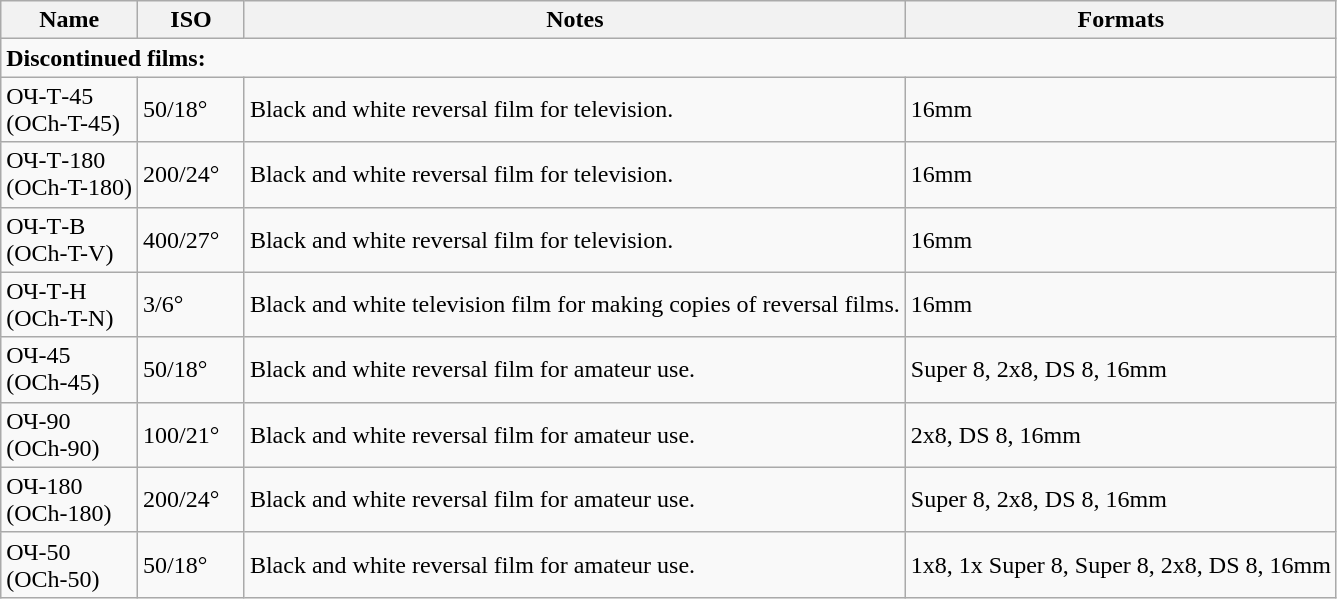<table class="wikitable">
<tr>
<th>Name</th>
<th width="8%">ISO</th>
<th>Notes</th>
<th>Formats</th>
</tr>
<tr>
<td colspan="4"><strong>Discontinued films:</strong></td>
</tr>
<tr>
<td>ОЧ-Т-45<br>(OCh-T-45)</td>
<td>50/18°</td>
<td>Black and white reversal film for television.</td>
<td>16mm</td>
</tr>
<tr>
<td>ОЧ-Т-180<br>(OCh-T-180)</td>
<td>200/24°</td>
<td>Black and white reversal film for television.</td>
<td>16mm</td>
</tr>
<tr>
<td>ОЧ-Т-В<br>(OCh-T-V)</td>
<td>400/27°</td>
<td>Black and white reversal film for television.</td>
<td>16mm</td>
</tr>
<tr>
<td>ОЧ-Т-Н<br>(OCh-T-N)</td>
<td>3/6°</td>
<td>Black and white television film for making copies of reversal films.</td>
<td>16mm</td>
</tr>
<tr>
<td>ОЧ-45<br>(OCh-45)</td>
<td>50/18°</td>
<td>Black and white reversal film for amateur use.</td>
<td>Super 8, 2x8, DS 8, 16mm</td>
</tr>
<tr>
<td>ОЧ-90<br>(OCh-90)</td>
<td>100/21°</td>
<td>Black and white reversal film for amateur use.</td>
<td>2x8, DS 8, 16mm</td>
</tr>
<tr>
<td>ОЧ-180<br>(OCh-180)</td>
<td>200/24°</td>
<td>Black and white reversal film for amateur use.</td>
<td>Super 8, 2x8, DS 8, 16mm</td>
</tr>
<tr>
<td>ОЧ-50<br>(OCh-50)</td>
<td>50/18°</td>
<td>Black and white reversal film for amateur use.</td>
<td>1x8, 1x Super 8, Super 8, 2x8, DS 8, 16mm</td>
</tr>
</table>
